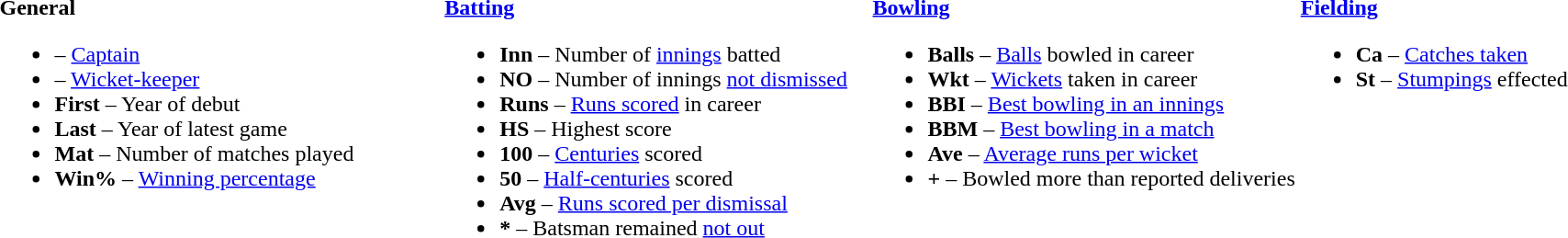<table>
<tr>
<td valign="top" style="width:26%"><br><strong>General</strong><ul><li> – <a href='#'>Captain</a></li><li> – <a href='#'>Wicket-keeper</a></li><li><strong>First</strong> – Year of debut</li><li><strong>Last</strong> – Year of latest game</li><li><strong>Mat</strong> – Number of matches played</li><li><strong>Win%</strong> – <a href='#'>Winning percentage</a></li></ul></td>
<td valign="top" style="width:25%"><br><strong><a href='#'>Batting</a></strong><ul><li><strong>Inn</strong> – Number of <a href='#'>innings</a> batted</li><li><strong>NO</strong> – Number of innings <a href='#'>not dismissed</a></li><li><strong>Runs</strong> – <a href='#'>Runs scored</a> in career</li><li><strong>HS</strong> – Highest score</li><li><strong>100</strong> – <a href='#'>Centuries</a> scored</li><li><strong>50</strong> – <a href='#'>Half-centuries</a> scored</li><li><strong>Avg</strong> – <a href='#'>Runs scored per dismissal</a></li><li><strong>*</strong> – Batsman remained <a href='#'>not out</a></li></ul></td>
<td valign="top" style="width:25%"><br><strong><a href='#'>Bowling</a></strong><ul><li><strong>Balls</strong> – <a href='#'>Balls</a> bowled in career</li><li><strong>Wkt</strong> – <a href='#'>Wickets</a> taken in career</li><li><strong>BBI</strong> – <a href='#'>Best bowling in an innings</a></li><li><strong>BBM</strong> – <a href='#'>Best bowling in a match</a></li><li><strong>Ave</strong> – <a href='#'>Average runs per wicket</a></li><li><strong>+</strong> – Bowled more than reported deliveries</li></ul></td>
<td valign="top" style="width:24%"><br><strong><a href='#'>Fielding</a></strong><ul><li><strong>Ca</strong> – <a href='#'>Catches taken</a></li><li><strong>St</strong> – <a href='#'>Stumpings</a> effected</li></ul></td>
</tr>
</table>
